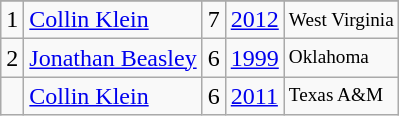<table class="wikitable">
<tr>
</tr>
<tr>
<td>1</td>
<td><a href='#'>Collin Klein</a></td>
<td><abbr>7</abbr></td>
<td><a href='#'>2012</a></td>
<td style="font-size:80%;">West Virginia</td>
</tr>
<tr>
<td>2</td>
<td><a href='#'>Jonathan Beasley</a></td>
<td><abbr>6</abbr></td>
<td><a href='#'>1999</a></td>
<td style="font-size:80%;">Oklahoma</td>
</tr>
<tr>
<td></td>
<td><a href='#'>Collin Klein</a></td>
<td><abbr>6</abbr></td>
<td><a href='#'>2011</a></td>
<td style="font-size:80%;">Texas A&M</td>
</tr>
</table>
